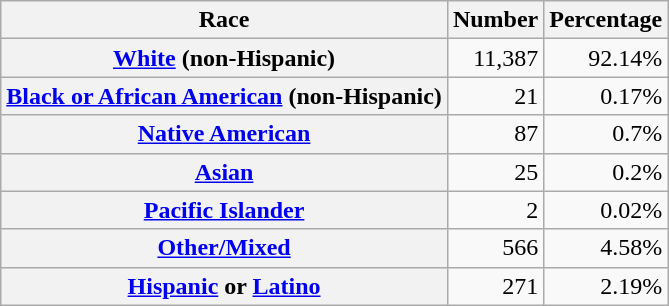<table class="wikitable" style="text-align:right">
<tr>
<th scope="col">Race</th>
<th scope="col">Number</th>
<th scope="col">Percentage</th>
</tr>
<tr>
<th scope="row"><a href='#'>White</a> (non-Hispanic)</th>
<td>11,387</td>
<td>92.14%</td>
</tr>
<tr>
<th scope="row"><a href='#'>Black or African American</a> (non-Hispanic)</th>
<td>21</td>
<td>0.17%</td>
</tr>
<tr>
<th scope="row"><a href='#'>Native American</a></th>
<td>87</td>
<td>0.7%</td>
</tr>
<tr>
<th scope="row"><a href='#'>Asian</a></th>
<td>25</td>
<td>0.2%</td>
</tr>
<tr>
<th scope="row"><a href='#'>Pacific Islander</a></th>
<td>2</td>
<td>0.02%</td>
</tr>
<tr>
<th scope="row"><a href='#'>Other/Mixed</a></th>
<td>566</td>
<td>4.58%</td>
</tr>
<tr>
<th scope="row"><a href='#'>Hispanic</a> or <a href='#'>Latino</a></th>
<td>271</td>
<td>2.19%</td>
</tr>
</table>
